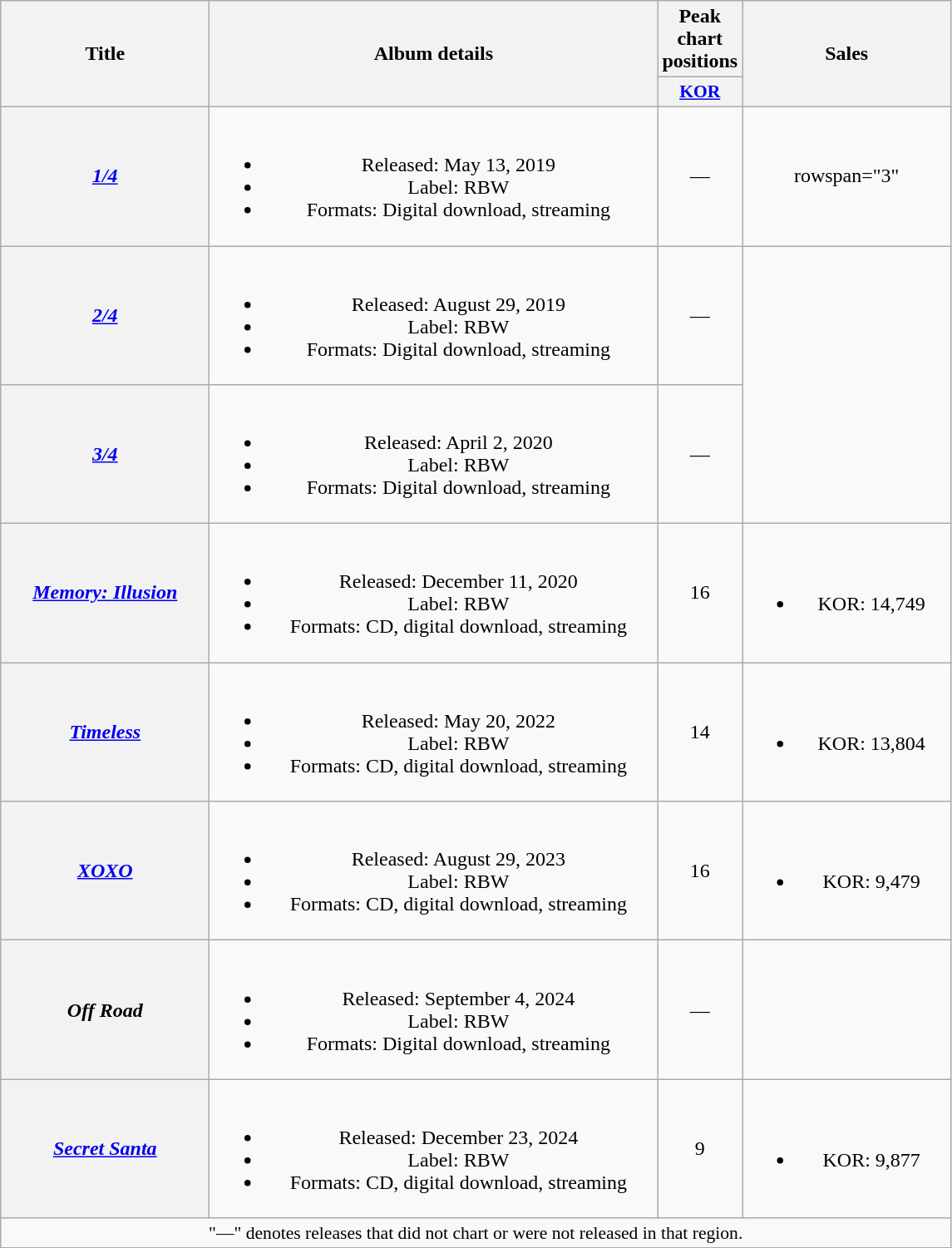<table class="wikitable plainrowheaders" style="text-align:center;">
<tr>
<th scope="col" rowspan="2" style="width:10em;">Title</th>
<th scope="col" rowspan="2" style="width:22em;">Album details</th>
<th scope="col" colspan="1">Peak chart positions</th>
<th scope="col" rowspan="2" style="width:10em;">Sales</th>
</tr>
<tr>
<th scope="col" style="width:3em;font-size:90%;"><a href='#'>KOR</a><br></th>
</tr>
<tr>
<th scope=row><em><a href='#'>1/4</a></em></th>
<td><br><ul><li>Released: May 13, 2019</li><li>Label: RBW</li><li>Formats: Digital download, streaming</li></ul></td>
<td>—</td>
<td>rowspan="3" </td>
</tr>
<tr>
<th scope=row><a href='#'><em>2/4</em></a></th>
<td><br><ul><li>Released: August 29, 2019</li><li>Label: RBW</li><li>Formats: Digital download, streaming</li></ul></td>
<td>—</td>
</tr>
<tr>
<th scope=row><em><a href='#'>3/4</a></em></th>
<td><br><ul><li>Released: April 2, 2020</li><li>Label: RBW</li><li>Formats: Digital download, streaming</li></ul></td>
<td>—</td>
</tr>
<tr>
<th scope=row><em><a href='#'>Memory: Illusion</a></em></th>
<td><br><ul><li>Released: December 11, 2020</li><li>Label: RBW</li><li>Formats: CD, digital download, streaming</li></ul></td>
<td>16</td>
<td><br><ul><li>KOR: 14,749</li></ul></td>
</tr>
<tr>
<th scope=row><em><a href='#'>Timeless</a></em></th>
<td><br><ul><li>Released: May 20, 2022</li><li>Label: RBW</li><li>Formats: CD, digital download, streaming</li></ul></td>
<td>14</td>
<td><br><ul><li>KOR: 13,804</li></ul></td>
</tr>
<tr>
<th scope=row><em><a href='#'>XOXO</a></em></th>
<td><br><ul><li>Released: August 29, 2023</li><li>Label: RBW</li><li>Formats: CD, digital download, streaming</li></ul></td>
<td>16</td>
<td><br><ul><li>KOR: 9,479</li></ul></td>
</tr>
<tr>
<th scope=row><em>Off Road</em></th>
<td><br><ul><li>Released: September 4, 2024</li><li>Label: RBW</li><li>Formats: Digital download, streaming</li></ul></td>
<td>—</td>
<td></td>
</tr>
<tr>
<th scope=row><em><a href='#'>Secret Santa</a></em></th>
<td><br><ul><li>Released: December 23, 2024</li><li>Label: RBW</li><li>Formats: CD, digital download, streaming</li></ul></td>
<td>9</td>
<td><br><ul><li>KOR: 9,877</li></ul></td>
</tr>
<tr>
<td colspan="4" style="font-size:90%">"—" denotes releases that did not chart or were not released in that region.</td>
</tr>
</table>
